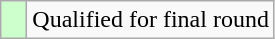<table class="wikitable">
<tr>
<td style="width:10px; background:#cfc"></td>
<td>Qualified for final round</td>
</tr>
</table>
